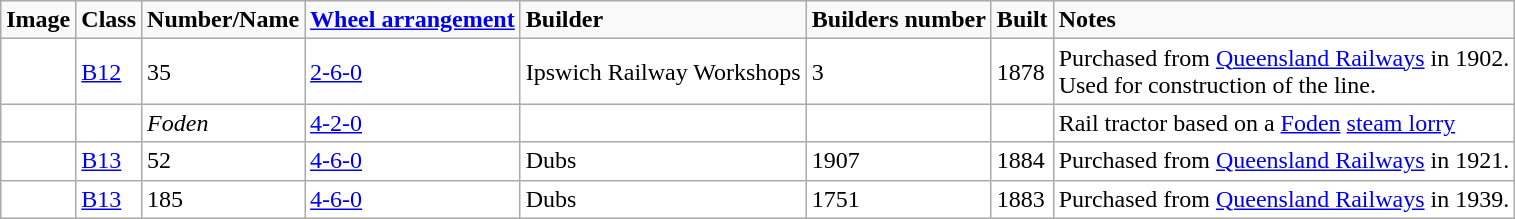<table class="wikitable sortable">
<tr style="background:#f9f9f9;">
<td><strong>Image</strong></td>
<td><strong>Class</strong></td>
<td><strong>Number/Name</strong></td>
<td><strong><a href='#'>Wheel arrangement</a></strong></td>
<td><strong>Builder</strong></td>
<td><strong>Builders number</strong></td>
<td><strong>Built</strong></td>
<td><strong>Notes</strong></td>
</tr>
<tr bgcolor="#FFFFFF">
<td></td>
<td><a href='#'>B12</a></td>
<td>35</td>
<td><a href='#'>2-6-0</a></td>
<td>Ipswich Railway Workshops</td>
<td>3</td>
<td>1878</td>
<td>Purchased from <a href='#'>Queensland Railways</a> in 1902.<br>Used for construction of the line.</td>
</tr>
<tr bgcolor="#FFFFFF">
<td></td>
<td></td>
<td><em>Foden</em></td>
<td><a href='#'>4-2-0</a></td>
<td></td>
<td></td>
<td></td>
<td>Rail tractor based on a <a href='#'>Foden</a> <a href='#'>steam lorry</a></td>
</tr>
<tr bgcolor="#FFFFFF">
<td></td>
<td><a href='#'>B13</a></td>
<td>52</td>
<td><a href='#'>4-6-0</a></td>
<td>Dubs</td>
<td>1907</td>
<td>1884</td>
<td>Purchased from <a href='#'>Queensland Railways</a> in 1921.</td>
</tr>
<tr bgcolor="#FFFFFF">
<td></td>
<td><a href='#'>B13</a></td>
<td>185</td>
<td><a href='#'>4-6-0</a></td>
<td>Dubs</td>
<td>1751</td>
<td>1883</td>
<td>Purchased from <a href='#'>Queensland Railways</a> in 1939.</td>
</tr>
</table>
